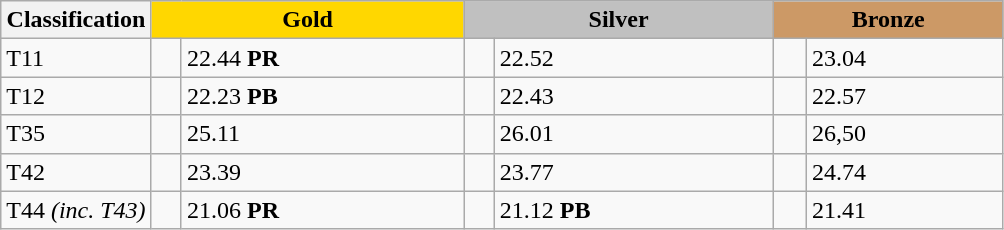<table class=wikitable style="font-size:100%">
<tr>
<th rowspan="1" width="15%">Classification</th>
<th colspan="2" style="background:gold;">Gold</th>
<th colspan="2" style="background:silver;">Silver</th>
<th colspan="2" style="background:#CC9966;">Bronze</th>
</tr>
<tr>
<td>T11 <br></td>
<td></td>
<td>22.44 <strong>PR</strong></td>
<td></td>
<td>22.52</td>
<td></td>
<td>23.04</td>
</tr>
<tr>
<td>T12 <br></td>
<td></td>
<td>22.23 <strong>PB</strong></td>
<td></td>
<td>22.43</td>
<td></td>
<td>22.57</td>
</tr>
<tr>
<td>T35 <br></td>
<td></td>
<td>25.11</td>
<td></td>
<td>26.01</td>
<td></td>
<td>26,50</td>
</tr>
<tr>
<td>T42 <br></td>
<td></td>
<td>23.39</td>
<td></td>
<td>23.77</td>
<td></td>
<td>24.74</td>
</tr>
<tr>
<td>T44 <em>(inc. T43)</em><br></td>
<td></td>
<td>21.06 <strong>PR</strong></td>
<td></td>
<td>21.12 <strong>PB</strong></td>
<td></td>
<td>21.41</td>
</tr>
</table>
